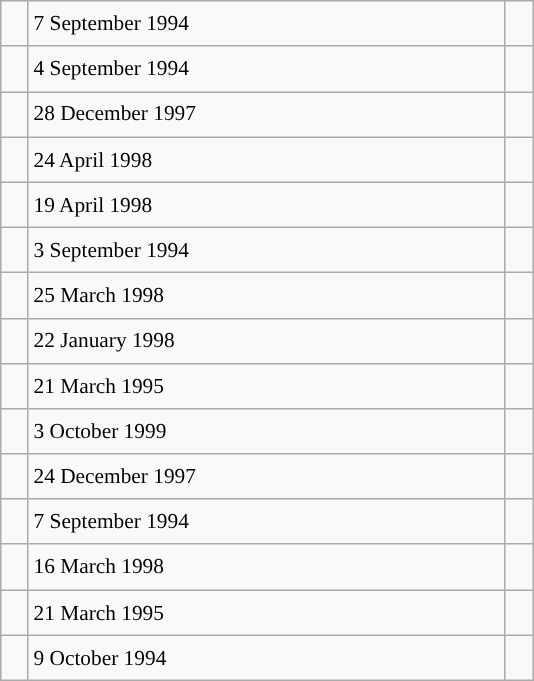<table class="wikitable" style="font-size: 89%; float: left; width: 25em; margin-right: 1em; line-height: 1.65em !important;height: 405px">
<tr>
<td></td>
<td>7 September 1994</td>
<td></td>
</tr>
<tr>
<td></td>
<td>4 September 1994</td>
<td></td>
</tr>
<tr>
<td></td>
<td>28 December 1997</td>
<td></td>
</tr>
<tr>
<td></td>
<td>24 April 1998</td>
<td></td>
</tr>
<tr>
<td></td>
<td>19 April 1998</td>
<td></td>
</tr>
<tr>
<td></td>
<td>3 September 1994</td>
<td></td>
</tr>
<tr>
<td></td>
<td>25 March 1998</td>
<td></td>
</tr>
<tr>
<td></td>
<td>22 January 1998</td>
<td></td>
</tr>
<tr>
<td></td>
<td>21 March 1995</td>
<td></td>
</tr>
<tr>
<td></td>
<td>3 October 1999</td>
<td></td>
</tr>
<tr>
<td></td>
<td>24 December 1997</td>
<td></td>
</tr>
<tr>
<td></td>
<td>7 September 1994</td>
<td></td>
</tr>
<tr>
<td></td>
<td>16 March 1998</td>
<td></td>
</tr>
<tr>
<td></td>
<td>21 March 1995</td>
<td></td>
</tr>
<tr>
<td></td>
<td>9 October 1994</td>
<td></td>
</tr>
</table>
